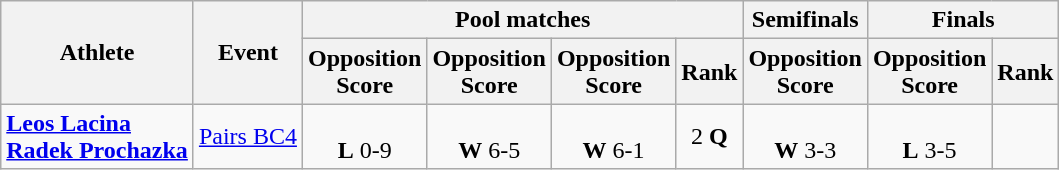<table class=wikitable>
<tr>
<th rowspan="2">Athlete</th>
<th rowspan="2">Event</th>
<th colspan="4">Pool matches</th>
<th>Semifinals</th>
<th colspan="2">Finals</th>
</tr>
<tr>
<th>Opposition<br>Score</th>
<th>Opposition<br>Score</th>
<th>Opposition<br>Score</th>
<th>Rank</th>
<th>Opposition<br>Score</th>
<th>Opposition<br>Score</th>
<th>Rank</th>
</tr>
<tr>
<td align=left><strong><a href='#'>Leos Lacina</a></strong><br> <strong><a href='#'>Radek Prochazka</a></strong></td>
<td align=left><a href='#'>Pairs BC4</a></td>
<td align=center><br><strong>L</strong> 0-9</td>
<td align=center><br><strong>W</strong> 6-5</td>
<td align=center><br><strong>W</strong> 6-1</td>
<td align=center>2 <strong>Q</strong></td>
<td align=center><br><strong>W</strong> 3-3</td>
<td align=center><br><strong>L</strong> 3-5</td>
<td align=center></td>
</tr>
</table>
